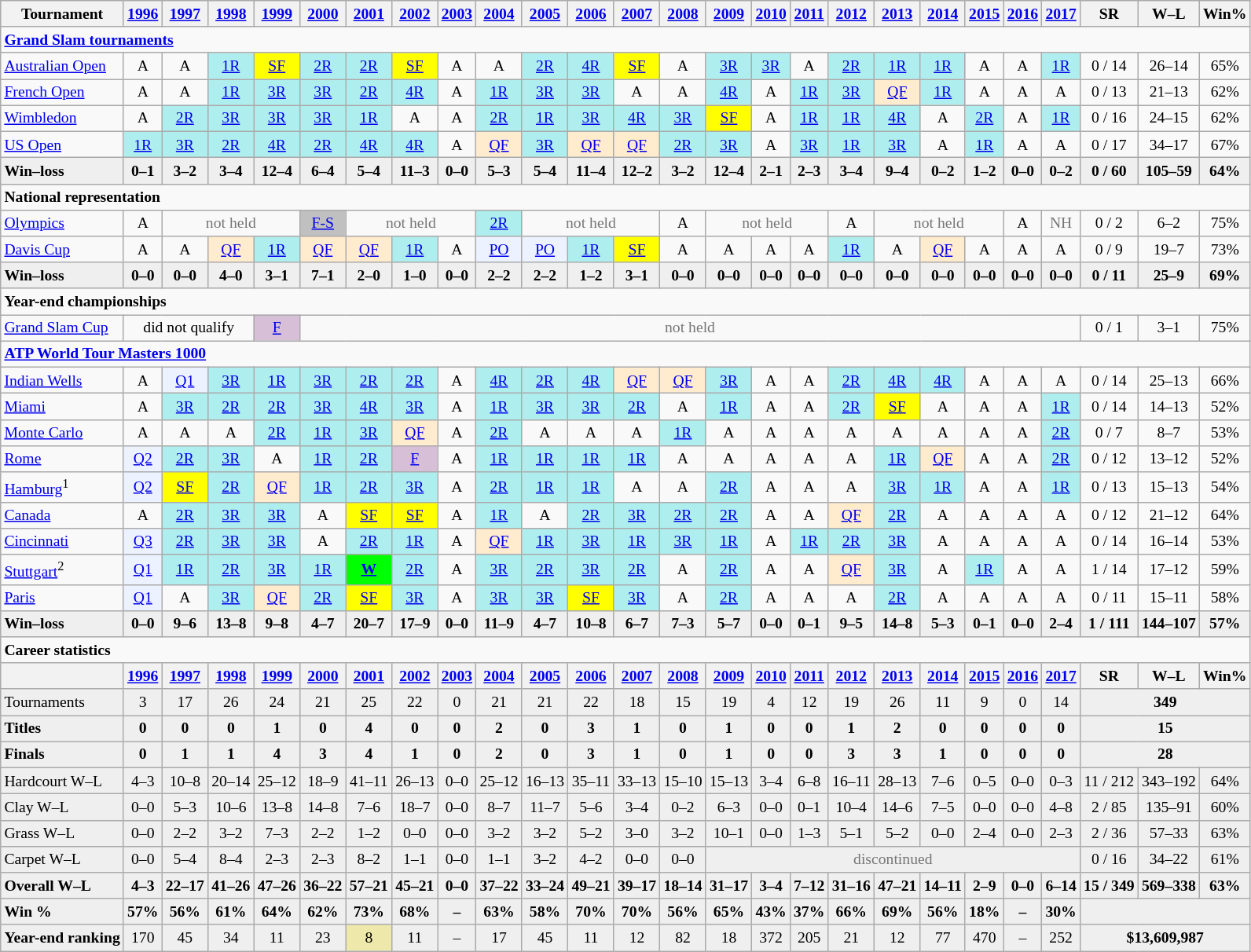<table class="wikitable nowrap" style=text-align:center;font-size:82%>
<tr>
<th>Tournament</th>
<th><a href='#'>1996</a></th>
<th><a href='#'>1997</a></th>
<th><a href='#'>1998</a></th>
<th><a href='#'>1999</a></th>
<th><a href='#'>2000</a></th>
<th><a href='#'>2001</a></th>
<th><a href='#'>2002</a></th>
<th><a href='#'>2003</a></th>
<th><a href='#'>2004</a></th>
<th><a href='#'>2005</a></th>
<th><a href='#'>2006</a></th>
<th><a href='#'>2007</a></th>
<th><a href='#'>2008</a></th>
<th><a href='#'>2009</a></th>
<th><a href='#'>2010</a></th>
<th><a href='#'>2011</a></th>
<th><a href='#'>2012</a></th>
<th><a href='#'>2013</a></th>
<th><a href='#'>2014</a></th>
<th><a href='#'>2015</a></th>
<th><a href='#'>2016</a></th>
<th><a href='#'>2017</a></th>
<th>SR</th>
<th>W–L</th>
<th>Win%</th>
</tr>
<tr>
<td colspan="26" style="text-align:left;"><strong><a href='#'>Grand Slam tournaments</a></strong></td>
</tr>
<tr>
<td align=left><a href='#'>Australian Open</a></td>
<td>A</td>
<td>A</td>
<td bgcolor=afeeee><a href='#'>1R</a></td>
<td style="background:yellow;"><a href='#'>SF</a></td>
<td bgcolor=afeeee><a href='#'>2R</a></td>
<td bgcolor=afeeee><a href='#'>2R</a></td>
<td style="background:yellow;"><a href='#'>SF</a></td>
<td>A</td>
<td>A</td>
<td bgcolor=afeeee><a href='#'>2R</a></td>
<td bgcolor=afeeee><a href='#'>4R</a></td>
<td style="background:yellow;"><a href='#'>SF</a></td>
<td>A</td>
<td bgcolor=afeeee><a href='#'>3R</a></td>
<td bgcolor=afeeee><a href='#'>3R</a></td>
<td>A</td>
<td bgcolor=afeeee><a href='#'>2R</a></td>
<td bgcolor=afeeee><a href='#'>1R</a></td>
<td bgcolor=afeeee><a href='#'>1R</a></td>
<td>A</td>
<td>A</td>
<td bgcolor=afeeee><a href='#'>1R</a></td>
<td>0 / 14</td>
<td>26–14</td>
<td>65%</td>
</tr>
<tr>
<td align=left><a href='#'>French Open</a></td>
<td>A</td>
<td>A</td>
<td bgcolor=afeeee><a href='#'>1R</a></td>
<td bgcolor=afeeee><a href='#'>3R</a></td>
<td bgcolor=afeeee><a href='#'>3R</a></td>
<td bgcolor=afeeee><a href='#'>2R</a></td>
<td bgcolor=afeeee><a href='#'>4R</a></td>
<td>A</td>
<td bgcolor=afeeee><a href='#'>1R</a></td>
<td bgcolor=afeeee><a href='#'>3R</a></td>
<td bgcolor=afeeee><a href='#'>3R</a></td>
<td>A</td>
<td>A</td>
<td bgcolor=afeeee><a href='#'>4R</a></td>
<td>A</td>
<td bgcolor=afeeee><a href='#'>1R</a></td>
<td bgcolor=afeeee><a href='#'>3R</a></td>
<td bgcolor=ffebcd><a href='#'>QF</a></td>
<td bgcolor=afeeee><a href='#'>1R</a></td>
<td>A</td>
<td>A</td>
<td>A</td>
<td>0 / 13</td>
<td>21–13</td>
<td>62%</td>
</tr>
<tr>
<td align=left><a href='#'>Wimbledon</a></td>
<td>A</td>
<td bgcolor=afeeee><a href='#'>2R</a></td>
<td bgcolor=afeeee><a href='#'>3R</a></td>
<td bgcolor=afeeee><a href='#'>3R</a></td>
<td bgcolor=afeeee><a href='#'>3R</a></td>
<td bgcolor=afeeee><a href='#'>1R</a></td>
<td>A</td>
<td>A</td>
<td bgcolor=afeeee><a href='#'>2R</a></td>
<td bgcolor=afeeee><a href='#'>1R</a></td>
<td bgcolor=afeeee><a href='#'>3R</a></td>
<td bgcolor=afeeee><a href='#'>4R</a></td>
<td bgcolor=afeeee><a href='#'>3R</a></td>
<td style="background:yellow;"><a href='#'>SF</a></td>
<td>A</td>
<td bgcolor=afeeee><a href='#'>1R</a></td>
<td bgcolor=afeeee><a href='#'>1R</a></td>
<td bgcolor=afeeee><a href='#'>4R</a></td>
<td>A</td>
<td bgcolor=afeeee><a href='#'>2R</a></td>
<td>A</td>
<td bgcolor=afeeee><a href='#'>1R</a></td>
<td>0 / 16</td>
<td>24–15</td>
<td>62%</td>
</tr>
<tr>
<td align=left><a href='#'>US Open</a></td>
<td bgcolor=afeeee><a href='#'>1R</a></td>
<td bgcolor=afeeee><a href='#'>3R</a></td>
<td bgcolor=afeeee><a href='#'>2R</a></td>
<td bgcolor=afeeee><a href='#'>4R</a></td>
<td bgcolor=afeeee><a href='#'>2R</a></td>
<td bgcolor=afeeee><a href='#'>4R</a></td>
<td bgcolor=afeeee><a href='#'>4R</a></td>
<td>A</td>
<td bgcolor=ffebcd><a href='#'>QF</a></td>
<td bgcolor=afeeee><a href='#'>3R</a></td>
<td bgcolor=ffebcd><a href='#'>QF</a></td>
<td bgcolor=ffebcd><a href='#'>QF</a></td>
<td bgcolor=afeeee><a href='#'>2R</a></td>
<td bgcolor=afeeee><a href='#'>3R</a></td>
<td>A</td>
<td bgcolor=afeeee><a href='#'>3R</a></td>
<td bgcolor=afeeee><a href='#'>1R</a></td>
<td bgcolor=afeeee><a href='#'>3R</a></td>
<td>A</td>
<td bgcolor=afeeee><a href='#'>1R</a></td>
<td>A</td>
<td>A</td>
<td>0 / 17</td>
<td>34–17</td>
<td>67%</td>
</tr>
<tr style="font-weight:bold; background:#efefef;">
<td style=text-align:left>Win–loss</td>
<td>0–1</td>
<td>3–2</td>
<td>3–4</td>
<td>12–4</td>
<td>6–4</td>
<td>5–4</td>
<td>11–3</td>
<td>0–0</td>
<td>5–3</td>
<td>5–4</td>
<td>11–4</td>
<td>12–2</td>
<td>3–2</td>
<td>12–4</td>
<td>2–1</td>
<td>2–3</td>
<td>3–4</td>
<td>9–4</td>
<td>0–2</td>
<td>1–2</td>
<td>0–0</td>
<td>0–2</td>
<td>0 / 60</td>
<td>105–59</td>
<td>64%</td>
</tr>
<tr>
<td colspan="26" style="text-align:left;"><strong>National representation</strong></td>
</tr>
<tr>
<td style="text-align:left;"><a href='#'>Olympics</a></td>
<td>A</td>
<td colspan="3" style="color:#767676">not held</td>
<td style="background:silver;"><a href='#'>F-S</a></td>
<td colspan="3" style="color:#767676">not held</td>
<td style="background:#afeeee;"><a href='#'>2R</a></td>
<td colspan="3" style="color:#767676">not held</td>
<td>A</td>
<td colspan="3" style="color:#767676">not held</td>
<td>A</td>
<td colspan="3" style="color:#767676">not held</td>
<td>A</td>
<td style="color:#767676">NH</td>
<td>0 / 2</td>
<td>6–2</td>
<td>75%</td>
</tr>
<tr>
<td style="text-align:left;"><a href='#'>Davis Cup</a></td>
<td>A</td>
<td>A</td>
<td style="background:#ffebcd;"><a href='#'>QF</a></td>
<td style="background:#afeeee;"><a href='#'>1R</a></td>
<td style="background:#ffebcd;"><a href='#'>QF</a></td>
<td style="background:#ffebcd;"><a href='#'>QF</a></td>
<td style="background:#afeeee;"><a href='#'>1R</a></td>
<td>A</td>
<td style="background:#ecf2ff;"><a href='#'>PO</a></td>
<td style="background:#ecf2ff;"><a href='#'>PO</a></td>
<td style="background:#afeeee;"><a href='#'>1R</a></td>
<td style="background:yellow;"><a href='#'>SF</a></td>
<td>A</td>
<td>A</td>
<td>A</td>
<td>A</td>
<td style="background:#afeeee;"><a href='#'>1R</a></td>
<td>A</td>
<td style="background:#ffebcd;"><a href='#'>QF</a></td>
<td>A</td>
<td>A</td>
<td>A</td>
<td>0 / 9</td>
<td>19–7</td>
<td>73%</td>
</tr>
<tr style="font-weight:bold; background:#efefef;">
<td style="text-align:left">Win–loss</td>
<td>0–0</td>
<td>0–0</td>
<td>4–0</td>
<td>3–1</td>
<td>7–1</td>
<td>2–0</td>
<td>1–0</td>
<td>0–0</td>
<td>2–2</td>
<td>2–2</td>
<td>1–2</td>
<td>3–1</td>
<td>0–0</td>
<td>0–0</td>
<td>0–0</td>
<td>0–0</td>
<td>0–0</td>
<td>0–0</td>
<td>0–0</td>
<td>0–0</td>
<td>0–0</td>
<td>0–0</td>
<td>0 / 11</td>
<td>25–9</td>
<td>69%</td>
</tr>
<tr>
<td colspan="26" style="text-align:left;"><strong>Year-end championships</strong></td>
</tr>
<tr>
<td style="text-align:left;"><a href='#'>Grand Slam Cup</a></td>
<td colspan="3">did not qualify</td>
<td style="background:thistle;"><a href='#'>F</a></td>
<td colspan="18" style="color:#767676">not held</td>
<td>0 / 1</td>
<td>3–1</td>
<td>75%</td>
</tr>
<tr>
<td colspan="26" style="text-align:left;"><strong><a href='#'>ATP World Tour Masters 1000</a></strong></td>
</tr>
<tr>
<td style="text-align:left;"><a href='#'>Indian Wells</a></td>
<td>A</td>
<td style="background:#ecf2ff;"><a href='#'>Q1</a></td>
<td style="background:#afeeee;"><a href='#'>3R</a></td>
<td style="background:#afeeee;"><a href='#'>1R</a></td>
<td style="background:#afeeee;"><a href='#'>3R</a></td>
<td style="background:#afeeee;"><a href='#'>2R</a></td>
<td style="background:#afeeee;"><a href='#'>2R</a></td>
<td>A</td>
<td style="background:#afeeee;"><a href='#'>4R</a></td>
<td style="background:#afeeee;"><a href='#'>2R</a></td>
<td style="background:#afeeee;"><a href='#'>4R</a></td>
<td style="background:#ffebcd;"><a href='#'>QF</a></td>
<td style="background:#ffebcd;"><a href='#'>QF</a></td>
<td style="background:#afeeee;"><a href='#'>3R</a></td>
<td>A</td>
<td>A</td>
<td style="background:#afeeee;"><a href='#'>2R</a></td>
<td style="background:#afeeee;"><a href='#'>4R</a></td>
<td style="background:#afeeee;"><a href='#'>4R</a></td>
<td>A</td>
<td>A</td>
<td>A</td>
<td>0 / 14</td>
<td>25–13</td>
<td>66%</td>
</tr>
<tr>
<td style="text-align:left;"><a href='#'>Miami</a></td>
<td>A</td>
<td style="background:#afeeee;"><a href='#'>3R</a></td>
<td style="background:#afeeee;"><a href='#'>2R</a></td>
<td style="background:#afeeee;"><a href='#'>2R</a></td>
<td style="background:#afeeee;"><a href='#'>3R</a></td>
<td style="background:#afeeee;"><a href='#'>4R</a></td>
<td style="background:#afeeee;"><a href='#'>3R</a></td>
<td>A</td>
<td style="background:#afeeee;"><a href='#'>1R</a></td>
<td style="background:#afeeee;"><a href='#'>3R</a></td>
<td style="background:#afeeee;"><a href='#'>3R</a></td>
<td style="background:#afeeee;"><a href='#'>2R</a></td>
<td>A</td>
<td style="background:#afeeee;"><a href='#'>1R</a></td>
<td>A</td>
<td>A</td>
<td style="background:#afeeee;"><a href='#'>2R</a></td>
<td style="background:yellow;"><a href='#'>SF</a></td>
<td>A</td>
<td>A</td>
<td>A</td>
<td style="background:#afeeee;"><a href='#'>1R</a></td>
<td>0 / 14</td>
<td>14–13</td>
<td>52%</td>
</tr>
<tr>
<td style="text-align:left;"><a href='#'>Monte Carlo</a></td>
<td>A</td>
<td>A</td>
<td>A</td>
<td style="background:#afeeee;"><a href='#'>2R</a></td>
<td style="background:#afeeee;"><a href='#'>1R</a></td>
<td style="background:#afeeee;"><a href='#'>3R</a></td>
<td style="background:#ffebcd;"><a href='#'>QF</a></td>
<td>A</td>
<td style="background:#afeeee;"><a href='#'>2R</a></td>
<td>A</td>
<td>A</td>
<td>A</td>
<td style="background:#afeeee;"><a href='#'>1R</a></td>
<td>A</td>
<td>A</td>
<td>A</td>
<td>A</td>
<td>A</td>
<td>A</td>
<td>A</td>
<td>A</td>
<td style="background:#afeeee;"><a href='#'>2R</a></td>
<td>0 / 7</td>
<td>8–7</td>
<td>53%</td>
</tr>
<tr>
<td style="text-align:left;"><a href='#'>Rome</a></td>
<td style="background:#ecf2ff;"><a href='#'>Q2</a></td>
<td style="background:#afeeee;"><a href='#'>2R</a></td>
<td style="background:#afeeee;"><a href='#'>3R</a></td>
<td>A</td>
<td style="background:#afeeee;"><a href='#'>1R</a></td>
<td style="background:#afeeee;"><a href='#'>2R</a></td>
<td style="background:thistle;"><a href='#'>F</a></td>
<td>A</td>
<td style="background:#afeeee;"><a href='#'>1R</a></td>
<td style="background:#afeeee;"><a href='#'>1R</a></td>
<td style="background:#afeeee;"><a href='#'>1R</a></td>
<td style="background:#afeeee;"><a href='#'>1R</a></td>
<td>A</td>
<td>A</td>
<td>A</td>
<td>A</td>
<td>A</td>
<td style="background:#afeeee;"><a href='#'>1R</a></td>
<td style="background:#ffebcd;"><a href='#'>QF</a></td>
<td>A</td>
<td>A</td>
<td style="background:#afeeee;"><a href='#'>2R</a></td>
<td>0 / 12</td>
<td>13–12</td>
<td>52%</td>
</tr>
<tr>
<td align=left><a href='#'>Hamburg</a><sup>1</sup></td>
<td bgcolor=ecf2ff><a href='#'>Q2</a></td>
<td style="background:yellow;"><a href='#'>SF</a></td>
<td bgcolor=afeeee><a href='#'>2R</a></td>
<td bgcolor=ffebcd><a href='#'>QF</a></td>
<td bgcolor=afeeee><a href='#'>1R</a></td>
<td bgcolor=afeeee><a href='#'>2R</a></td>
<td bgcolor=afeeee><a href='#'>3R</a></td>
<td>A</td>
<td bgcolor=afeeee><a href='#'>2R</a></td>
<td bgcolor=afeeee><a href='#'>1R</a></td>
<td bgcolor=afeeee><a href='#'>1R</a></td>
<td>A</td>
<td>A</td>
<td style="background:#afeeee;"><a href='#'>2R</a></td>
<td>A</td>
<td>A</td>
<td>A</td>
<td style="background:#afeeee;"><a href='#'>3R</a></td>
<td style="background:#afeeee;"><a href='#'>1R</a></td>
<td>A</td>
<td>A</td>
<td style="background:#afeeee;"><a href='#'>1R</a></td>
<td>0 / 13</td>
<td>15–13</td>
<td>54%</td>
</tr>
<tr>
<td style="text-align:left;"><a href='#'>Canada</a></td>
<td>A</td>
<td style="background:#afeeee;"><a href='#'>2R</a></td>
<td style="background:#afeeee;"><a href='#'>3R</a></td>
<td style="background:#afeeee;"><a href='#'>3R</a></td>
<td>A</td>
<td style="background:yellow;"><a href='#'>SF</a></td>
<td style="background:yellow;"><a href='#'>SF</a></td>
<td>A</td>
<td style="background:#afeeee;"><a href='#'>1R</a></td>
<td>A</td>
<td style="background:#afeeee;"><a href='#'>2R</a></td>
<td style="background:#afeeee;"><a href='#'>3R</a></td>
<td style="background:#afeeee;"><a href='#'>2R</a></td>
<td style="background:#afeeee;"><a href='#'>2R</a></td>
<td>A</td>
<td>A</td>
<td style="background:#ffebcd;"><a href='#'>QF</a></td>
<td style="background:#afeeee;"><a href='#'>2R</a></td>
<td>A</td>
<td>A</td>
<td>A</td>
<td>A</td>
<td>0 / 12</td>
<td>21–12</td>
<td>64%</td>
</tr>
<tr>
<td style="text-align:left;"><a href='#'>Cincinnati</a></td>
<td style="background:#ecf2ff;"><a href='#'>Q3</a></td>
<td style="background:#afeeee;"><a href='#'>2R</a></td>
<td style="background:#afeeee;"><a href='#'>3R</a></td>
<td style="background:#afeeee;"><a href='#'>3R</a></td>
<td>A</td>
<td style="background:#afeeee;"><a href='#'>2R</a></td>
<td style="background:#afeeee;"><a href='#'>1R</a></td>
<td>A</td>
<td style="background:#ffebcd;"><a href='#'>QF</a></td>
<td style="background:#afeeee;"><a href='#'>1R</a></td>
<td style="background:#afeeee;"><a href='#'>3R</a></td>
<td style="background:#afeeee;"><a href='#'>1R</a></td>
<td style="background:#afeeee;"><a href='#'>3R</a></td>
<td style="background:#afeeee;"><a href='#'>1R</a></td>
<td>A</td>
<td style="background:#afeeee;"><a href='#'>1R</a></td>
<td style="background:#afeeee;"><a href='#'>2R</a></td>
<td style="background:#afeeee;"><a href='#'>3R</a></td>
<td>A</td>
<td>A</td>
<td>A</td>
<td>A</td>
<td>0 / 14</td>
<td>16–14</td>
<td>53%</td>
</tr>
<tr>
<td style="text-align:left;"><a href='#'>Stuttgart</a><sup>2</sup></td>
<td style="background:#ecf2ff;"><a href='#'>Q1</a></td>
<td style="background:#afeeee;"><a href='#'>1R</a></td>
<td style="background:#afeeee;"><a href='#'>2R</a></td>
<td style="background:#afeeee;"><a href='#'>3R</a></td>
<td style="background:#afeeee;"><a href='#'>1R</a></td>
<td style="background:lime;"><strong><a href='#'>W</a></strong></td>
<td style="background:#afeeee;"><a href='#'>2R</a></td>
<td>A</td>
<td style="background:#afeeee;"><a href='#'>3R</a></td>
<td style="background:#afeeee;"><a href='#'>2R</a></td>
<td style="background:#afeeee;"><a href='#'>3R</a></td>
<td style="background:#afeeee;"><a href='#'>2R</a></td>
<td>A</td>
<td style="background:#afeeee;"><a href='#'>2R</a></td>
<td>A</td>
<td>A</td>
<td style="background:#ffebcd;"><a href='#'>QF</a></td>
<td style="background:#afeeee;"><a href='#'>3R</a></td>
<td>A</td>
<td style="background:#afeeee;"><a href='#'>1R</a></td>
<td>A</td>
<td>A</td>
<td>1 / 14</td>
<td>17–12</td>
<td>59%</td>
</tr>
<tr>
<td style="text-align:left;"><a href='#'>Paris</a></td>
<td style="background:#ecf2ff;"><a href='#'>Q1</a></td>
<td>A</td>
<td style="background:#afeeee;"><a href='#'>3R</a></td>
<td style="background:#ffebcd;"><a href='#'>QF</a></td>
<td style="background:#afeeee;"><a href='#'>2R</a></td>
<td style="background:yellow;"><a href='#'>SF</a></td>
<td style="background:#afeeee;"><a href='#'>3R</a></td>
<td>A</td>
<td style="background:#afeeee;"><a href='#'>3R</a></td>
<td style="background:#afeeee;"><a href='#'>3R</a></td>
<td style="background:yellow;"><a href='#'>SF</a></td>
<td style="background:#afeeee;"><a href='#'>3R</a></td>
<td>A</td>
<td style="background:#afeeee;"><a href='#'>2R</a></td>
<td>A</td>
<td>A</td>
<td>A</td>
<td style="background:#afeeee;"><a href='#'>2R</a></td>
<td>A</td>
<td>A</td>
<td>A</td>
<td>A</td>
<td>0 / 11</td>
<td>15–11</td>
<td>58%</td>
</tr>
<tr style="font-weight:bold; background:#efefef;">
<td style="text-align:left">Win–loss</td>
<td>0–0</td>
<td>9–6</td>
<td>13–8</td>
<td>9–8</td>
<td>4–7</td>
<td>20–7</td>
<td>17–9</td>
<td>0–0</td>
<td>11–9</td>
<td>4–7</td>
<td>10–8</td>
<td>6–7</td>
<td>7–3</td>
<td>5–7</td>
<td>0–0</td>
<td>0–1</td>
<td>9–5</td>
<td>14–8</td>
<td>5–3</td>
<td>0–1</td>
<td>0–0</td>
<td>2–4</td>
<td>1 / 111</td>
<td>144–107</td>
<td>57%</td>
</tr>
<tr>
<td colspan="26" style="text-align:left;"><strong>Career statistics</strong></td>
</tr>
<tr>
<th></th>
<th><a href='#'>1996</a></th>
<th><a href='#'>1997</a></th>
<th><a href='#'>1998</a></th>
<th><a href='#'>1999</a></th>
<th><a href='#'>2000</a></th>
<th><a href='#'>2001</a></th>
<th><a href='#'>2002</a></th>
<th><a href='#'>2003</a></th>
<th><a href='#'>2004</a></th>
<th><a href='#'>2005</a></th>
<th><a href='#'>2006</a></th>
<th><a href='#'>2007</a></th>
<th><a href='#'>2008</a></th>
<th><a href='#'>2009</a></th>
<th><a href='#'>2010</a></th>
<th><a href='#'>2011</a></th>
<th><a href='#'>2012</a></th>
<th><a href='#'>2013</a></th>
<th><a href='#'>2014</a></th>
<th><a href='#'>2015</a></th>
<th><a href='#'>2016</a></th>
<th><a href='#'>2017</a></th>
<th>SR</th>
<th>W–L</th>
<th>Win%</th>
</tr>
<tr style="background:#efefef;">
<td align=left>Tournaments</td>
<td>3</td>
<td>17</td>
<td>26</td>
<td>24</td>
<td>21</td>
<td>25</td>
<td>22</td>
<td>0</td>
<td>21</td>
<td>21</td>
<td>22</td>
<td>18</td>
<td>15</td>
<td>19</td>
<td>4</td>
<td>12</td>
<td>19</td>
<td>26</td>
<td>11</td>
<td>9</td>
<td>0</td>
<td>14</td>
<td colspan=3><strong>349</strong></td>
</tr>
<tr style="font-weight:bold; background:#efefef;">
<td style=text-align:left>Titles</td>
<td>0</td>
<td>0</td>
<td>0</td>
<td>1</td>
<td>0</td>
<td>4</td>
<td>0</td>
<td>0</td>
<td>2</td>
<td>0</td>
<td>3</td>
<td>1</td>
<td>0</td>
<td>1</td>
<td>0</td>
<td>0</td>
<td>1</td>
<td>2</td>
<td>0</td>
<td>0</td>
<td>0</td>
<td>0</td>
<td colspan="3">15</td>
</tr>
<tr style="font-weight:bold; background:#efefef;">
<td style="text-align:left">Finals</td>
<td>0</td>
<td>1</td>
<td>1</td>
<td>4</td>
<td>3</td>
<td>4</td>
<td>1</td>
<td>0</td>
<td>2</td>
<td>0</td>
<td>3</td>
<td>1</td>
<td>0</td>
<td>1</td>
<td>0</td>
<td>0</td>
<td>3</td>
<td>3</td>
<td>1</td>
<td>0</td>
<td>0</td>
<td>0</td>
<td colspan="3">28</td>
</tr>
<tr style="background:#efefef;">
<td align=left>Hardcourt W–L</td>
<td>4–3</td>
<td>10–8</td>
<td>20–14</td>
<td>25–12</td>
<td>18–9</td>
<td>41–11</td>
<td>26–13</td>
<td>0–0</td>
<td>25–12</td>
<td>16–13</td>
<td>35–11</td>
<td>33–13</td>
<td>15–10</td>
<td>15–13</td>
<td>3–4</td>
<td>6–8</td>
<td>16–11</td>
<td>28–13</td>
<td>7–6</td>
<td>0–5</td>
<td>0–0</td>
<td>0–3</td>
<td>11 / 212</td>
<td>343–192</td>
<td>64%</td>
</tr>
<tr style="background:#efefef;">
<td align=left>Clay W–L</td>
<td>0–0</td>
<td>5–3</td>
<td>10–6</td>
<td>13–8</td>
<td>14–8</td>
<td>7–6</td>
<td>18–7</td>
<td>0–0</td>
<td>8–7</td>
<td>11–7</td>
<td>5–6</td>
<td>3–4</td>
<td>0–2</td>
<td>6–3</td>
<td>0–0</td>
<td>0–1</td>
<td>10–4</td>
<td>14–6</td>
<td>7–5</td>
<td>0–0</td>
<td>0–0</td>
<td>4–8</td>
<td>2 / 85</td>
<td>135–91</td>
<td>60%</td>
</tr>
<tr style="background:#efefef;">
<td align=left>Grass W–L</td>
<td>0–0</td>
<td>2–2</td>
<td>3–2</td>
<td>7–3</td>
<td>2–2</td>
<td>1–2</td>
<td>0–0</td>
<td>0–0</td>
<td>3–2</td>
<td>3–2</td>
<td>5–2</td>
<td>3–0</td>
<td>3–2</td>
<td>10–1</td>
<td>0–0</td>
<td>1–3</td>
<td>5–1</td>
<td>5–2</td>
<td>0–0</td>
<td>2–4</td>
<td>0–0</td>
<td>2–3</td>
<td>2 / 36</td>
<td>57–33</td>
<td>63%</td>
</tr>
<tr style="background:#efefef;">
<td align=left>Carpet W–L</td>
<td>0–0</td>
<td>5–4</td>
<td>8–4</td>
<td>2–3</td>
<td>2–3</td>
<td>8–2</td>
<td>1–1</td>
<td>0–0</td>
<td>1–1</td>
<td>3–2</td>
<td>4–2</td>
<td>0–0</td>
<td>0–0</td>
<td colspan=9 style=color:#767676>discontinued</td>
<td>0 / 16</td>
<td>34–22</td>
<td>61%</td>
</tr>
<tr style="font-weight:bold; background:#efefef;">
<td style=text-align:left>Overall W–L</td>
<td>4–3</td>
<td>22–17</td>
<td>41–26</td>
<td>47–26</td>
<td>36–22</td>
<td>57–21</td>
<td>45–21</td>
<td>0–0</td>
<td>37–22</td>
<td>33–24</td>
<td>49–21</td>
<td>39–17</td>
<td>18–14</td>
<td>31–17</td>
<td>3–4</td>
<td>7–12</td>
<td>31–16</td>
<td>47–21</td>
<td>14–11</td>
<td>2–9</td>
<td>0–0</td>
<td>6–14</td>
<td>15 / 349</td>
<td>569–338</td>
<td>63%</td>
</tr>
<tr style=font-weight:bold;background:#efefef>
<td style=text-align:left>Win %</td>
<td>57%</td>
<td>56%</td>
<td>61%</td>
<td>64%</td>
<td>62%</td>
<td>73%</td>
<td>68%</td>
<td>–</td>
<td>63%</td>
<td>58%</td>
<td>70%</td>
<td>70%</td>
<td>56%</td>
<td>65%</td>
<td>43%</td>
<td>37%</td>
<td>66%</td>
<td>69%</td>
<td>56%</td>
<td>18%</td>
<td>–</td>
<td>30%</td>
<td colspan="3"></td>
</tr>
<tr style="background:#efefef;">
<td align=left><strong>Year-end ranking</strong></td>
<td>170</td>
<td>45</td>
<td>34</td>
<td>11</td>
<td>23</td>
<td bgcolor=EEE8AA>8</td>
<td>11</td>
<td>–</td>
<td>17</td>
<td>45</td>
<td>11</td>
<td>12</td>
<td>82</td>
<td>18</td>
<td>372</td>
<td>205</td>
<td>21</td>
<td>12</td>
<td>77</td>
<td>470</td>
<td>–</td>
<td>252</td>
<td colspan="3"><strong>$13,609,987</strong></td>
</tr>
</table>
